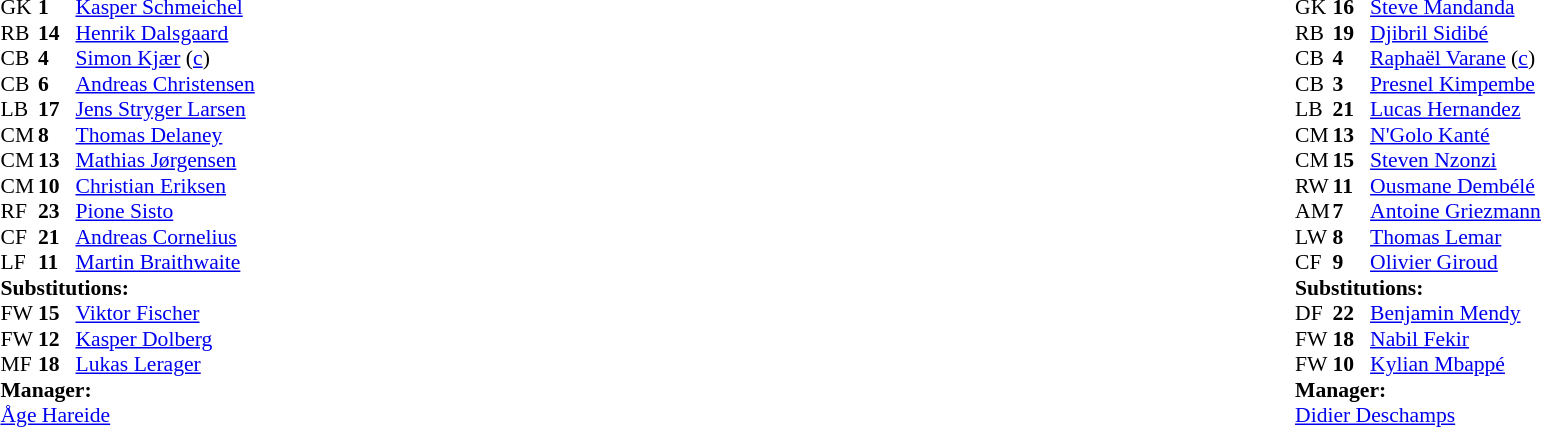<table width="100%">
<tr>
<td valign="top" width="40%"><br><table style="font-size:90%" cellspacing="0" cellpadding="0">
<tr>
<th width=25></th>
<th width=25></th>
</tr>
<tr>
<td>GK</td>
<td><strong>1</strong></td>
<td><a href='#'>Kasper Schmeichel</a></td>
</tr>
<tr>
<td>RB</td>
<td><strong>14</strong></td>
<td><a href='#'>Henrik Dalsgaard</a></td>
</tr>
<tr>
<td>CB</td>
<td><strong>4</strong></td>
<td><a href='#'>Simon Kjær</a> (<a href='#'>c</a>)</td>
</tr>
<tr>
<td>CB</td>
<td><strong>6</strong></td>
<td><a href='#'>Andreas Christensen</a></td>
</tr>
<tr>
<td>LB</td>
<td><strong>17</strong></td>
<td><a href='#'>Jens Stryger Larsen</a></td>
</tr>
<tr>
<td>CM</td>
<td><strong>8</strong></td>
<td><a href='#'>Thomas Delaney</a></td>
<td></td>
<td></td>
</tr>
<tr>
<td>CM</td>
<td><strong>13</strong></td>
<td><a href='#'>Mathias Jørgensen</a></td>
<td></td>
</tr>
<tr>
<td>CM</td>
<td><strong>10</strong></td>
<td><a href='#'>Christian Eriksen</a></td>
</tr>
<tr>
<td>RF</td>
<td><strong>23</strong></td>
<td><a href='#'>Pione Sisto</a></td>
<td></td>
<td></td>
</tr>
<tr>
<td>CF</td>
<td><strong>21</strong></td>
<td><a href='#'>Andreas Cornelius</a></td>
<td></td>
<td></td>
</tr>
<tr>
<td>LF</td>
<td><strong>11</strong></td>
<td><a href='#'>Martin Braithwaite</a></td>
</tr>
<tr>
<td colspan=3><strong>Substitutions:</strong></td>
</tr>
<tr>
<td>FW</td>
<td><strong>15</strong></td>
<td><a href='#'>Viktor Fischer</a></td>
<td></td>
<td></td>
</tr>
<tr>
<td>FW</td>
<td><strong>12</strong></td>
<td><a href='#'>Kasper Dolberg</a></td>
<td></td>
<td></td>
</tr>
<tr>
<td>MF</td>
<td><strong>18</strong></td>
<td><a href='#'>Lukas Lerager</a></td>
<td></td>
<td></td>
</tr>
<tr>
<td colspan=3><strong>Manager:</strong></td>
</tr>
<tr>
<td colspan=3> <a href='#'>Åge Hareide</a></td>
</tr>
</table>
</td>
<td valign="top"></td>
<td valign="top" width="50%"><br><table style="font-size:90%; margin:auto" cellspacing="0" cellpadding="0">
<tr>
<th width=25></th>
<th width=25></th>
</tr>
<tr>
<td>GK</td>
<td><strong>16</strong></td>
<td><a href='#'>Steve Mandanda</a></td>
</tr>
<tr>
<td>RB</td>
<td><strong>19</strong></td>
<td><a href='#'>Djibril Sidibé</a></td>
</tr>
<tr>
<td>CB</td>
<td><strong>4</strong></td>
<td><a href='#'>Raphaël Varane</a> (<a href='#'>c</a>)</td>
</tr>
<tr>
<td>CB</td>
<td><strong>3</strong></td>
<td><a href='#'>Presnel Kimpembe</a></td>
</tr>
<tr>
<td>LB</td>
<td><strong>21</strong></td>
<td><a href='#'>Lucas Hernandez</a></td>
<td></td>
<td></td>
</tr>
<tr>
<td>CM</td>
<td><strong>13</strong></td>
<td><a href='#'>N'Golo Kanté</a></td>
</tr>
<tr>
<td>CM</td>
<td><strong>15</strong></td>
<td><a href='#'>Steven Nzonzi</a></td>
</tr>
<tr>
<td>RW</td>
<td><strong>11</strong></td>
<td><a href='#'>Ousmane Dembélé</a></td>
<td></td>
<td></td>
</tr>
<tr>
<td>AM</td>
<td><strong>7</strong></td>
<td><a href='#'>Antoine Griezmann</a></td>
<td></td>
<td></td>
</tr>
<tr>
<td>LW</td>
<td><strong>8</strong></td>
<td><a href='#'>Thomas Lemar</a></td>
</tr>
<tr>
<td>CF</td>
<td><strong>9</strong></td>
<td><a href='#'>Olivier Giroud</a></td>
</tr>
<tr>
<td colspan=3><strong>Substitutions:</strong></td>
</tr>
<tr>
<td>DF</td>
<td><strong>22</strong></td>
<td><a href='#'>Benjamin Mendy</a></td>
<td></td>
<td></td>
</tr>
<tr>
<td>FW</td>
<td><strong>18</strong></td>
<td><a href='#'>Nabil Fekir</a></td>
<td></td>
<td></td>
</tr>
<tr>
<td>FW</td>
<td><strong>10</strong></td>
<td><a href='#'>Kylian Mbappé</a></td>
<td></td>
<td></td>
</tr>
<tr>
<td colspan=3><strong>Manager:</strong></td>
</tr>
<tr>
<td colspan=3><a href='#'>Didier Deschamps</a></td>
</tr>
</table>
</td>
</tr>
</table>
